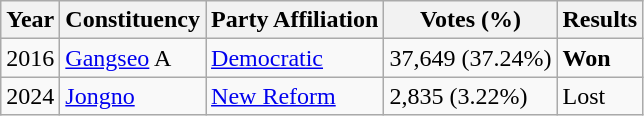<table class="wikitable">
<tr>
<th>Year</th>
<th>Constituency</th>
<th>Party Affiliation</th>
<th>Votes (%)</th>
<th>Results</th>
</tr>
<tr>
<td>2016</td>
<td><a href='#'>Gangseo</a> A</td>
<td><a href='#'>Democratic</a></td>
<td>37,649 (37.24%)</td>
<td><strong>Won</strong></td>
</tr>
<tr>
<td>2024</td>
<td><a href='#'>Jongno</a></td>
<td><a href='#'>New Reform</a></td>
<td>2,835 (3.22%)</td>
<td>Lost</td>
</tr>
</table>
